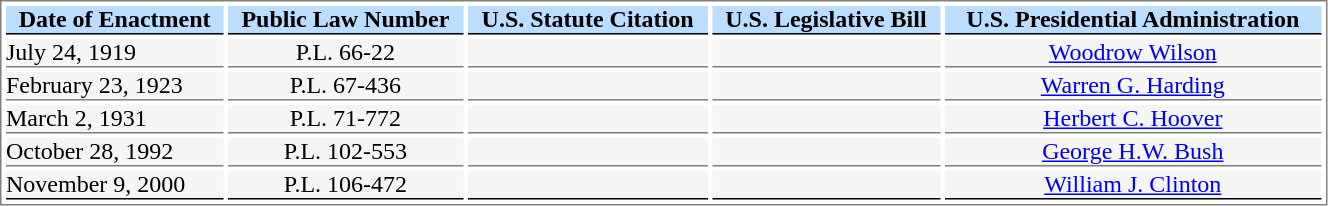<table style="border:1px solid gray; align:left; width:70%" cellspacing=3 cellpadding=0>
<tr style="font-weight:bold; text-align:center; background:#bbddff; color:black;">
<th style=" border-bottom:1.5px solid black">Date of Enactment</th>
<th style=" border-bottom:1.5px solid black">Public Law Number</th>
<th style=" border-bottom:1.5px solid black">U.S. Statute Citation</th>
<th style=" border-bottom:1.5px solid black">U.S. Legislative Bill</th>
<th style=" border-bottom:1.5px solid black">U.S. Presidential Administration</th>
</tr>
<tr>
<td style="border-bottom:1px solid gray; background:#F5F5F5;">July 24, 1919</td>
<td style="border-bottom:1px solid gray; background:#F5F5F5; text-align:center;">P.L. 66-22</td>
<td style="border-bottom:1px solid gray; background:#F5F5F5; text-align:center;"></td>
<td style="border-bottom:1px solid gray; background:#F5F5F5; text-align:center;"></td>
<td style="border-bottom:1px solid gray; background:#F5F5F5; text-align:center;"><a href='#'>Woodrow Wilson</a></td>
</tr>
<tr>
<td style="border-bottom:1px solid gray; background:#F5F5F5;">February 23, 1923</td>
<td style="border-bottom:1px solid gray; background:#F5F5F5; text-align:center;">P.L. 67-436</td>
<td style="border-bottom:1px solid gray; background:#F5F5F5; text-align:center;"></td>
<td style="border-bottom:1px solid gray; background:#F5F5F5; text-align:center;"></td>
<td style="border-bottom:1px solid gray; background:#F5F5F5; text-align:center;"><a href='#'>Warren G. Harding</a></td>
</tr>
<tr>
<td style="border-bottom:1px solid gray; background:#F5F5F5;">March 2, 1931</td>
<td style="border-bottom:1px solid gray; background:#F5F5F5; text-align:center;">P.L. 71-772</td>
<td style="border-bottom:1px solid gray; background:#F5F5F5; text-align:center;"></td>
<td style="border-bottom:1px solid gray; background:#F5F5F5; text-align:center;"></td>
<td style="border-bottom:1px solid gray; background:#F5F5F5; text-align:center;"><a href='#'>Herbert C. Hoover</a></td>
</tr>
<tr>
<td style="border-bottom:1px solid gray; background:#F5F5F5;">October 28, 1992</td>
<td style="border-bottom:1px solid gray; background:#F5F5F5; text-align:center;">P.L. 102-553</td>
<td style="border-bottom:1px solid gray; background:#F5F5F5; text-align:center;"></td>
<td style="border-bottom:1px solid gray; background:#F5F5F5; text-align:center;"></td>
<td style="border-bottom:1px solid gray; background:#F5F5F5; text-align:center;"><a href='#'>George H.W. Bush</a></td>
</tr>
<tr>
<td style="border-bottom:1.5px solid black; background:#F5F5F5;">November 9, 2000</td>
<td style="border-bottom:1.5px solid black; background:#F5F5F5; text-align:center;">P.L. 106-472</td>
<td style="border-bottom:1.5px solid black; background:#F5F5F5; text-align:center;"></td>
<td style="border-bottom:1.5px solid black; background:#F5F5F5; text-align:center;"></td>
<td style="border-bottom:1.5px solid black; background:#F5F5F5; text-align:center;"><a href='#'>William J. Clinton</a></td>
</tr>
</table>
